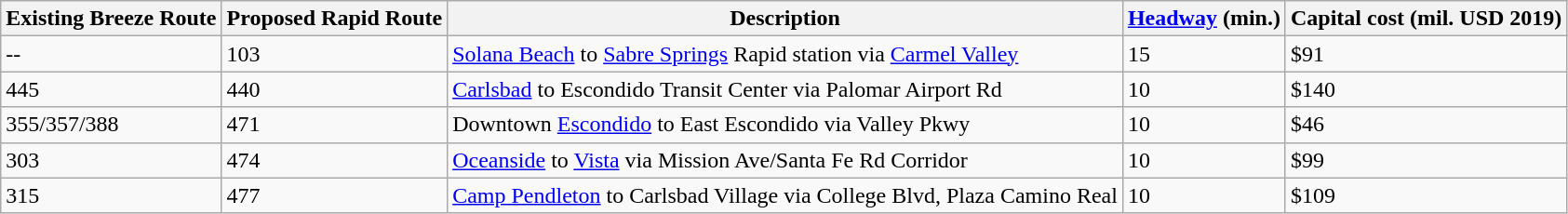<table class="wikitable">
<tr>
<th>Existing Breeze Route</th>
<th>Proposed Rapid Route</th>
<th>Description</th>
<th><a href='#'>Headway</a> (min.)</th>
<th>Capital cost (mil. USD 2019)</th>
</tr>
<tr>
<td>--</td>
<td>103</td>
<td><a href='#'>Solana Beach</a> to <a href='#'>Sabre Springs</a> Rapid station via <a href='#'>Carmel Valley</a></td>
<td>15</td>
<td>$91</td>
</tr>
<tr>
<td>445</td>
<td>440</td>
<td><a href='#'>Carlsbad</a> to Escondido Transit Center via Palomar Airport Rd</td>
<td>10</td>
<td>$140</td>
</tr>
<tr>
<td>355/357/388</td>
<td>471</td>
<td>Downtown <a href='#'>Escondido</a> to East Escondido via Valley Pkwy</td>
<td>10</td>
<td>$46</td>
</tr>
<tr>
<td>303</td>
<td>474</td>
<td><a href='#'>Oceanside</a> to <a href='#'>Vista</a> via Mission Ave/Santa Fe Rd Corridor</td>
<td>10</td>
<td>$99</td>
</tr>
<tr>
<td>315</td>
<td>477</td>
<td><a href='#'>Camp Pendleton</a> to Carlsbad Village via College Blvd, Plaza Camino Real</td>
<td>10</td>
<td>$109</td>
</tr>
</table>
